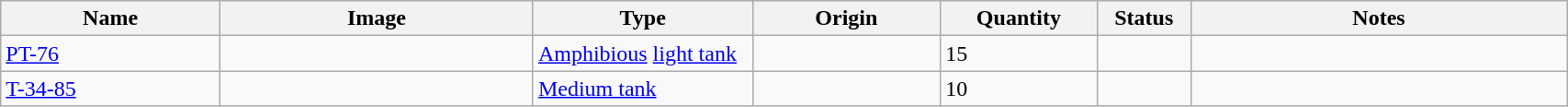<table class="wikitable" style="width:90%;">
<tr>
<th width=14%>Name</th>
<th width=20%>Image</th>
<th width=14%>Type</th>
<th width=12%>Origin</th>
<th width=10%>Quantity</th>
<th width=06%>Status</th>
<th width=24%>Notes</th>
</tr>
<tr>
<td><a href='#'>PT-76</a></td>
<td></td>
<td><a href='#'>Amphibious</a> <a href='#'>light tank</a></td>
<td></td>
<td>15</td>
<td></td>
<td></td>
</tr>
<tr>
<td><a href='#'>T-34-85</a></td>
<td></td>
<td><a href='#'>Medium tank</a></td>
<td></td>
<td>10</td>
<td></td>
<td></td>
</tr>
</table>
